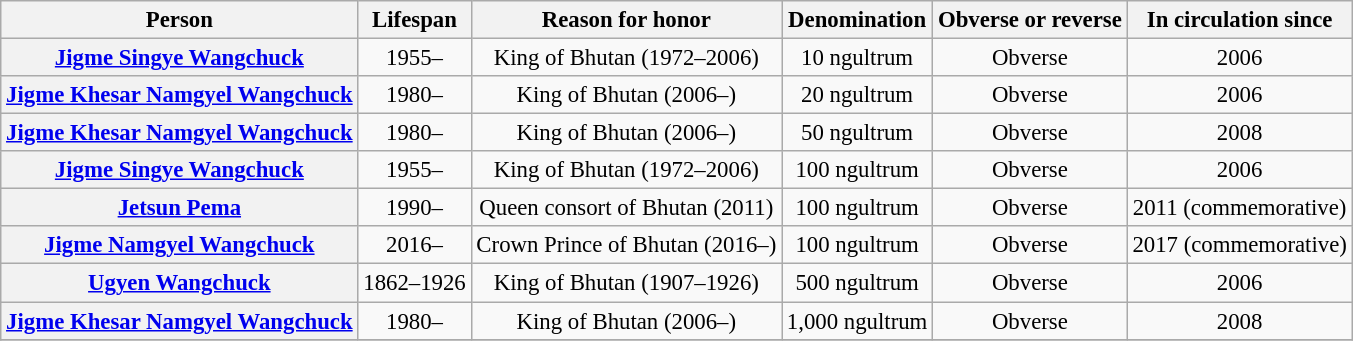<table class="wikitable" style="font-size: 95%; text-align:center;">
<tr>
<th>Person</th>
<th>Lifespan</th>
<th>Reason for honor</th>
<th>Denomination</th>
<th>Obverse or reverse</th>
<th>In circulation since</th>
</tr>
<tr>
<th><a href='#'>Jigme Singye Wangchuck</a></th>
<td>1955–</td>
<td>King of Bhutan (1972–2006)</td>
<td>10 ngultrum</td>
<td>Obverse</td>
<td>2006</td>
</tr>
<tr>
<th><a href='#'>Jigme Khesar Namgyel Wangchuck</a></th>
<td>1980–</td>
<td>King of Bhutan (2006–)</td>
<td>20 ngultrum</td>
<td>Obverse</td>
<td>2006</td>
</tr>
<tr>
<th><a href='#'>Jigme Khesar Namgyel Wangchuck</a></th>
<td>1980–</td>
<td>King of Bhutan (2006–)</td>
<td>50 ngultrum</td>
<td>Obverse</td>
<td>2008</td>
</tr>
<tr>
<th><a href='#'>Jigme Singye Wangchuck</a></th>
<td>1955–</td>
<td>King of Bhutan (1972–2006)</td>
<td>100 ngultrum</td>
<td>Obverse</td>
<td>2006</td>
</tr>
<tr>
<th><a href='#'>Jetsun Pema</a></th>
<td>1990–</td>
<td>Queen consort of Bhutan (2011)</td>
<td>100 ngultrum</td>
<td>Obverse</td>
<td>2011 (commemorative)</td>
</tr>
<tr>
<th><a href='#'>Jigme Namgyel Wangchuck</a></th>
<td>2016–</td>
<td>Crown Prince of Bhutan (2016–)</td>
<td>100 ngultrum</td>
<td>Obverse</td>
<td>2017 (commemorative)</td>
</tr>
<tr>
<th><a href='#'>Ugyen Wangchuck</a></th>
<td>1862–1926</td>
<td>King of Bhutan (1907–1926)</td>
<td>500 ngultrum</td>
<td>Obverse</td>
<td>2006</td>
</tr>
<tr>
<th><a href='#'>Jigme Khesar Namgyel Wangchuck</a></th>
<td>1980–</td>
<td>King of Bhutan (2006–)</td>
<td>1,000 ngultrum</td>
<td>Obverse</td>
<td>2008</td>
</tr>
<tr>
</tr>
</table>
